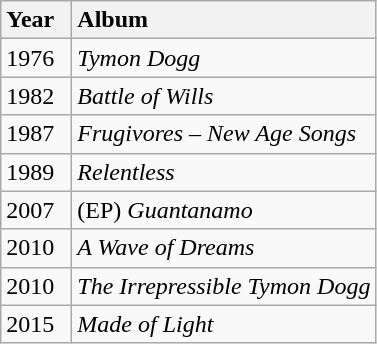<table class="wikitable">
<tr>
<th style="vertical-align:top; text-align:left; width:40px;">Year</th>
<th style="text-align:left; vertical-align:top;">Album</th>
</tr>
<tr style="text-align:left; vertical-align:top;">
<td>1976</td>
<td><em>Tymon Dogg</em></td>
</tr>
<tr style="text-align:left; vertical-align:top;">
<td>1982</td>
<td><em>Battle of Wills</em></td>
</tr>
<tr style="text-align:left; vertical-align:top;">
<td>1987</td>
<td><em>Frugivores – New Age Songs</em></td>
</tr>
<tr style="text-align:left; vertical-align:top;">
<td>1989</td>
<td><em>Relentless</em></td>
</tr>
<tr style="text-align:left; vertical-align:top;">
<td>2007</td>
<td>(EP) <em>Guantanamo</em></td>
</tr>
<tr style="text-align:left; vertical-align:top;">
<td>2010</td>
<td><em>A Wave of Dreams</em></td>
</tr>
<tr style="text-align:left; vertical-align:top;">
<td>2010</td>
<td><em>The Irrepressible Tymon Dogg</em></td>
</tr>
<tr style="text-align:left; vertical-align:top;">
<td>2015</td>
<td><em>Made of Light</em></td>
</tr>
</table>
